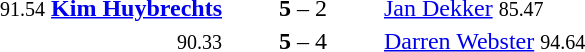<table style="text-align:center">
<tr>
<th width=223></th>
<th width=100></th>
<th width=223></th>
</tr>
<tr>
<td align=right><small><span>91.54</span></small> <strong><a href='#'>Kim Huybrechts</a></strong> </td>
<td><strong>5</strong> – 2</td>
<td align=left> <a href='#'>Jan Dekker</a> <small><span>85.47</span></small></td>
</tr>
<tr>
<td align=right><small><span>90.33</span></small> </td>
<td><strong>5</strong> – 4</td>
<td align=left> <a href='#'>Darren Webster</a> <small><span>94.64</span></small></td>
</tr>
</table>
